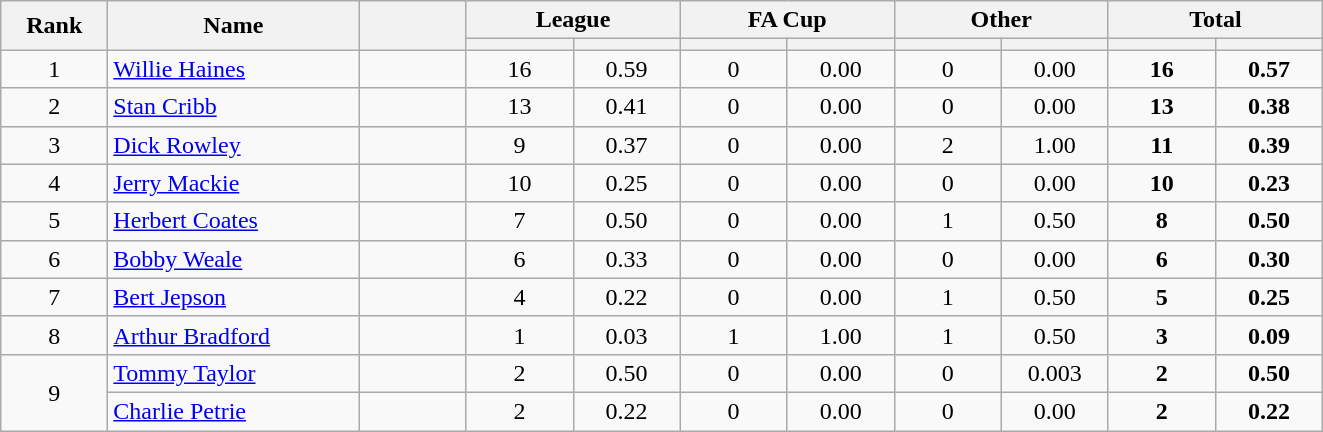<table class="wikitable plainrowheaders" style="text-align:center;">
<tr>
<th scope="col" rowspan="2" style="width:4em;">Rank</th>
<th scope="col" rowspan="2" style="width:10em;">Name</th>
<th scope="col" rowspan="2" style="width:4em;"></th>
<th scope="col" colspan="2">League</th>
<th scope="col" colspan="2">FA Cup</th>
<th scope="col" colspan="2">Other</th>
<th scope="col" colspan="2">Total</th>
</tr>
<tr>
<th scope="col" style="width:4em;"></th>
<th scope="col" style="width:4em;"></th>
<th scope="col" style="width:4em;"></th>
<th scope="col" style="width:4em;"></th>
<th scope="col" style="width:4em;"></th>
<th scope="col" style="width:4em;"></th>
<th scope="col" style="width:4em;"></th>
<th scope="col" style="width:4em;"></th>
</tr>
<tr>
<td>1</td>
<td align="left"><a href='#'>Willie Haines</a></td>
<td></td>
<td>16</td>
<td>0.59</td>
<td>0</td>
<td>0.00</td>
<td>0</td>
<td>0.00</td>
<td><strong>16</strong></td>
<td><strong>0.57</strong></td>
</tr>
<tr>
<td>2</td>
<td align="left"><a href='#'>Stan Cribb</a></td>
<td></td>
<td>13</td>
<td>0.41</td>
<td>0</td>
<td>0.00</td>
<td>0</td>
<td>0.00</td>
<td><strong>13</strong></td>
<td><strong>0.38</strong></td>
</tr>
<tr>
<td>3</td>
<td align="left"><a href='#'>Dick Rowley</a></td>
<td></td>
<td>9</td>
<td>0.37</td>
<td>0</td>
<td>0.00</td>
<td>2</td>
<td>1.00</td>
<td><strong>11</strong></td>
<td><strong>0.39</strong></td>
</tr>
<tr>
<td>4</td>
<td align="left"><a href='#'>Jerry Mackie</a></td>
<td></td>
<td>10</td>
<td>0.25</td>
<td>0</td>
<td>0.00</td>
<td>0</td>
<td>0.00</td>
<td><strong>10</strong></td>
<td><strong>0.23</strong></td>
</tr>
<tr>
<td>5</td>
<td align="left"><a href='#'>Herbert Coates</a></td>
<td></td>
<td>7</td>
<td>0.50</td>
<td>0</td>
<td>0.00</td>
<td>1</td>
<td>0.50</td>
<td><strong>8</strong></td>
<td><strong>0.50</strong></td>
</tr>
<tr>
<td>6</td>
<td align="left"><a href='#'>Bobby Weale</a></td>
<td></td>
<td>6</td>
<td>0.33</td>
<td>0</td>
<td>0.00</td>
<td>0</td>
<td>0.00</td>
<td><strong>6</strong></td>
<td><strong>0.30</strong></td>
</tr>
<tr>
<td>7</td>
<td align="left"><a href='#'>Bert Jepson</a></td>
<td></td>
<td>4</td>
<td>0.22</td>
<td>0</td>
<td>0.00</td>
<td>1</td>
<td>0.50</td>
<td><strong>5</strong></td>
<td><strong>0.25</strong></td>
</tr>
<tr>
<td>8</td>
<td align="left"><a href='#'>Arthur Bradford</a></td>
<td></td>
<td>1</td>
<td>0.03</td>
<td>1</td>
<td>1.00</td>
<td>1</td>
<td>0.50</td>
<td><strong>3</strong></td>
<td><strong>0.09</strong></td>
</tr>
<tr>
<td rowspan="2">9</td>
<td align="left"><a href='#'>Tommy Taylor</a></td>
<td></td>
<td>2</td>
<td>0.50</td>
<td>0</td>
<td>0.00</td>
<td>0</td>
<td>0.003</td>
<td><strong>2</strong></td>
<td><strong>0.50</strong></td>
</tr>
<tr>
<td align="left"><a href='#'>Charlie Petrie</a></td>
<td></td>
<td>2</td>
<td>0.22</td>
<td>0</td>
<td>0.00</td>
<td>0</td>
<td>0.00</td>
<td><strong>2</strong></td>
<td><strong>0.22</strong></td>
</tr>
</table>
